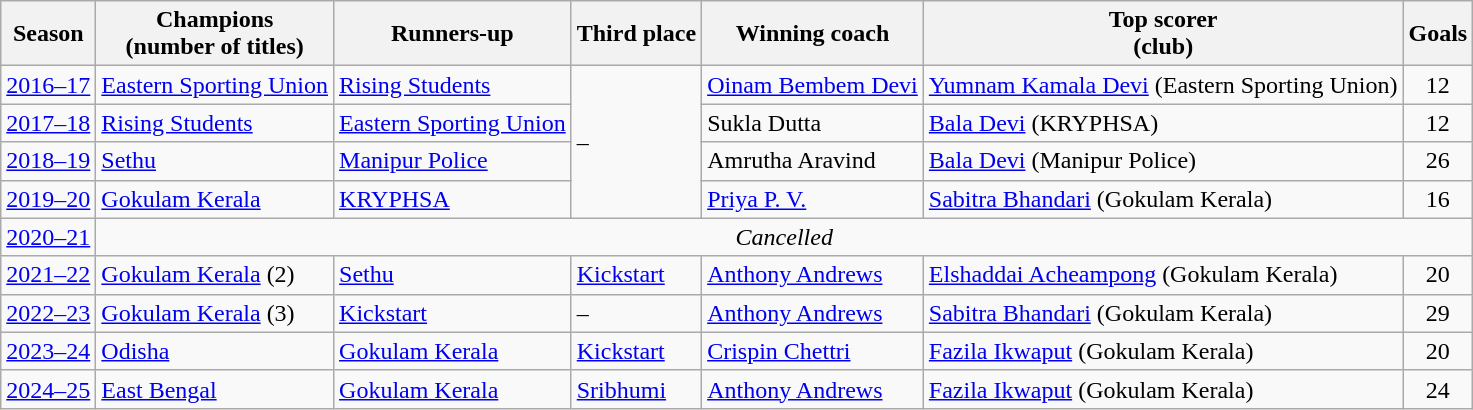<table class="wikitable">
<tr>
<th>Season</th>
<th>Champions<br>(number of titles)</th>
<th>Runners-up</th>
<th>Third place</th>
<th>Winning coach</th>
<th>Top scorer<br>(club)</th>
<th>Goals</th>
</tr>
<tr>
<td><a href='#'>2016–17</a></td>
<td><a href='#'>Eastern Sporting Union</a></td>
<td><a href='#'>Rising Students</a></td>
<td rowspan="4">–</td>
<td> <a href='#'>Oinam Bembem Devi</a></td>
<td> <a href='#'>Yumnam Kamala Devi</a> (Eastern Sporting Union)</td>
<td align=center>12</td>
</tr>
<tr>
<td><a href='#'>2017–18</a></td>
<td><a href='#'>Rising Students</a></td>
<td><a href='#'>Eastern Sporting Union</a></td>
<td> Sukla Dutta</td>
<td> <a href='#'>Bala Devi</a> (KRYPHSA)</td>
<td align=center>12</td>
</tr>
<tr>
<td><a href='#'>2018–19</a></td>
<td><a href='#'>Sethu</a></td>
<td><a href='#'>Manipur Police</a></td>
<td> Amrutha Aravind</td>
<td> <a href='#'>Bala Devi</a> (Manipur Police)</td>
<td align=center>26</td>
</tr>
<tr>
<td><a href='#'>2019–20</a></td>
<td><a href='#'>Gokulam Kerala</a></td>
<td><a href='#'>KRYPHSA</a></td>
<td> <a href='#'>Priya P. V.</a></td>
<td> <a href='#'>Sabitra Bhandari</a> (Gokulam Kerala)</td>
<td align=center>16</td>
</tr>
<tr>
<td><a href='#'>2020–21</a></td>
<td colspan="6" style="text-align:center;"><em>Cancelled</em></td>
</tr>
<tr>
<td><a href='#'>2021–22</a></td>
<td><a href='#'>Gokulam Kerala</a> (2)</td>
<td><a href='#'>Sethu</a></td>
<td><a href='#'>Kickstart</a></td>
<td> <a href='#'>Anthony Andrews</a></td>
<td> <a href='#'>Elshaddai Acheampong</a> (Gokulam Kerala)</td>
<td align=center>20</td>
</tr>
<tr>
<td><a href='#'>2022–23</a></td>
<td><a href='#'>Gokulam Kerala</a> (3)</td>
<td><a href='#'>Kickstart</a></td>
<td>–</td>
<td> <a href='#'>Anthony Andrews</a></td>
<td> <a href='#'>Sabitra Bhandari</a> (Gokulam Kerala)</td>
<td align=center>29</td>
</tr>
<tr>
<td><a href='#'>2023–24</a></td>
<td><a href='#'>Odisha</a></td>
<td><a href='#'>Gokulam Kerala</a></td>
<td><a href='#'>Kickstart</a></td>
<td> <a href='#'>Crispin Chettri</a></td>
<td> <a href='#'>Fazila Ikwaput</a> (Gokulam Kerala)</td>
<td align=center>20</td>
</tr>
<tr>
<td><a href='#'>2024–25</a></td>
<td><a href='#'>East Bengal</a></td>
<td><a href='#'>Gokulam Kerala</a></td>
<td><a href='#'>Sribhumi</a></td>
<td> <a href='#'>Anthony Andrews</a></td>
<td> <a href='#'>Fazila Ikwaput</a> (Gokulam Kerala)</td>
<td align=center>24</td>
</tr>
</table>
